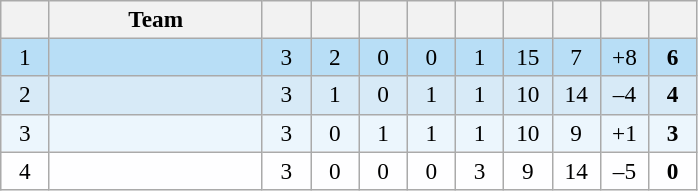<table class="wikitable" style="text-align: center; font-size: 97%;">
<tr>
<th width="25"></th>
<th width="135">Team</th>
<th width="25"></th>
<th width="25"></th>
<th width="25"></th>
<th width="25"></th>
<th width="25"></th>
<th width="25"></th>
<th width="25"></th>
<th width="25"></th>
<th width="25"></th>
</tr>
<tr style="background-color: #b8def6;">
<td>1</td>
<td align=left></td>
<td>3</td>
<td>2</td>
<td>0</td>
<td>0</td>
<td>1</td>
<td>15</td>
<td>7</td>
<td>+8</td>
<td><strong>6</strong></td>
</tr>
<tr style="background-color: #d7eaf7;">
<td>2</td>
<td align=left></td>
<td>3</td>
<td>1</td>
<td>0</td>
<td>1</td>
<td>1</td>
<td>10</td>
<td>14</td>
<td>–4</td>
<td><strong>4</strong></td>
</tr>
<tr style="background-color: #ecf6fd;">
<td>3</td>
<td align=left></td>
<td>3</td>
<td>0</td>
<td>1</td>
<td>1</td>
<td>1</td>
<td>10</td>
<td>9</td>
<td>+1</td>
<td><strong>3</strong></td>
</tr>
<tr style="background-color: #fefeff;">
<td>4</td>
<td align=left></td>
<td>3</td>
<td>0</td>
<td>0</td>
<td>0</td>
<td>3</td>
<td>9</td>
<td>14</td>
<td>–5</td>
<td><strong>0</strong></td>
</tr>
</table>
